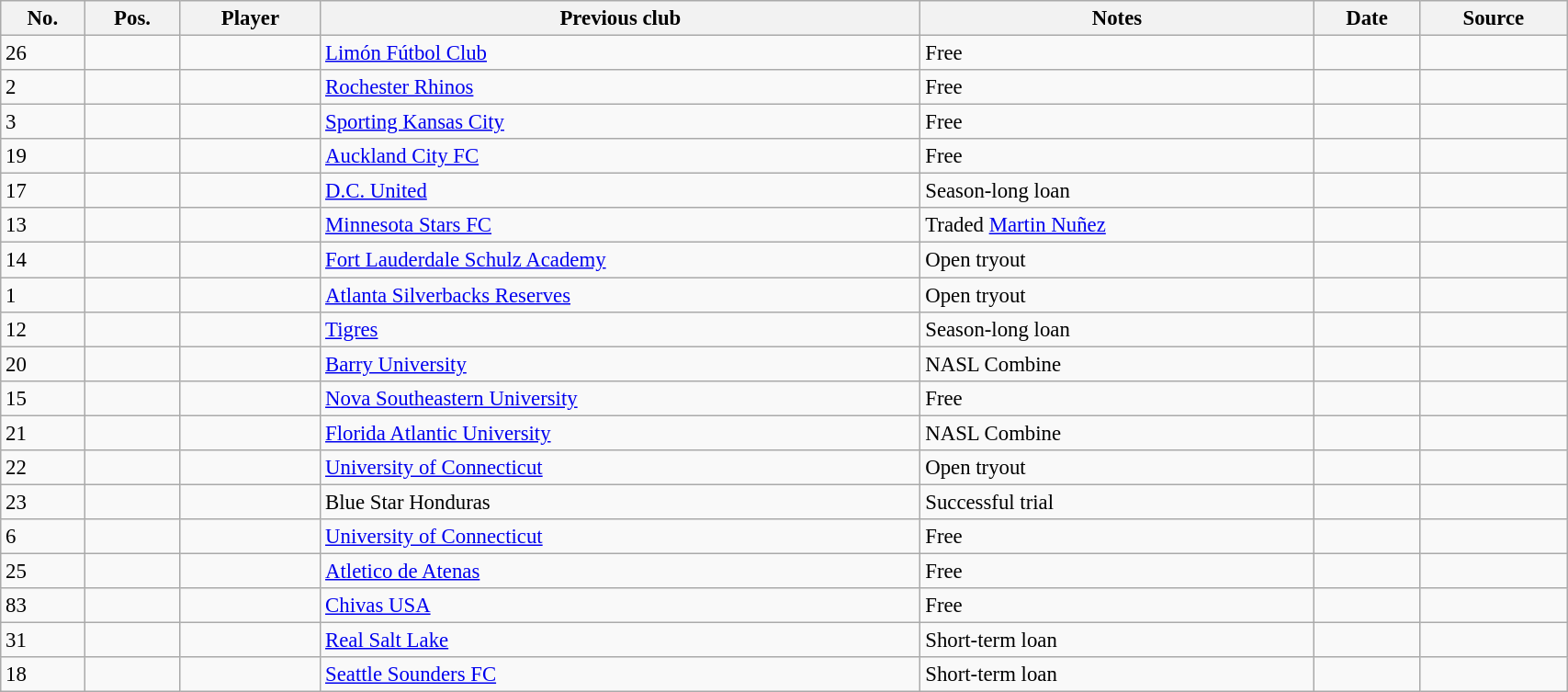<table class="wikitable sortable" style="width:90%; text-align:center; font-size:95%; text-align:left;">
<tr>
<th>No.</th>
<th>Pos.</th>
<th>Player</th>
<th>Previous club</th>
<th>Notes</th>
<th>Date</th>
<th>Source</th>
</tr>
<tr>
<td>26</td>
<td align=center></td>
<td></td>
<td> <a href='#'>Limón Fútbol Club</a></td>
<td>Free</td>
<td></td>
<td></td>
</tr>
<tr>
<td>2</td>
<td align=center></td>
<td></td>
<td> <a href='#'>Rochester Rhinos</a></td>
<td>Free</td>
<td></td>
<td></td>
</tr>
<tr>
<td>3</td>
<td align=center></td>
<td></td>
<td> <a href='#'>Sporting Kansas City</a></td>
<td>Free</td>
<td></td>
<td></td>
</tr>
<tr>
<td>19</td>
<td align=center></td>
<td></td>
<td> <a href='#'>Auckland City FC</a></td>
<td>Free</td>
<td></td>
<td></td>
</tr>
<tr>
<td>17</td>
<td align=center></td>
<td></td>
<td> <a href='#'>D.C. United</a></td>
<td>Season-long loan</td>
<td></td>
<td></td>
</tr>
<tr>
<td>13</td>
<td align=center></td>
<td></td>
<td> <a href='#'>Minnesota Stars FC</a></td>
<td>Traded <a href='#'>Martin Nuñez</a></td>
<td></td>
<td></td>
</tr>
<tr>
<td>14</td>
<td align=center></td>
<td></td>
<td> <a href='#'>Fort Lauderdale Schulz Academy</a></td>
<td>Open tryout</td>
<td></td>
<td></td>
</tr>
<tr>
<td>1</td>
<td align=center></td>
<td></td>
<td> <a href='#'>Atlanta Silverbacks Reserves</a></td>
<td>Open tryout</td>
<td></td>
<td></td>
</tr>
<tr>
<td>12</td>
<td align=center></td>
<td></td>
<td> <a href='#'>Tigres</a></td>
<td>Season-long loan</td>
<td></td>
<td></td>
</tr>
<tr>
<td>20</td>
<td align=center></td>
<td></td>
<td> <a href='#'>Barry University</a></td>
<td>NASL Combine</td>
<td></td>
<td></td>
</tr>
<tr>
<td>15</td>
<td align=center></td>
<td></td>
<td> <a href='#'>Nova Southeastern University</a></td>
<td>Free</td>
<td></td>
<td></td>
</tr>
<tr>
<td>21</td>
<td align=center></td>
<td></td>
<td> <a href='#'>Florida Atlantic University</a></td>
<td>NASL Combine</td>
<td></td>
<td></td>
</tr>
<tr>
<td>22</td>
<td align=center></td>
<td></td>
<td> <a href='#'>University of Connecticut</a></td>
<td>Open tryout</td>
<td></td>
<td></td>
</tr>
<tr>
<td>23</td>
<td align=center></td>
<td></td>
<td> Blue Star Honduras</td>
<td>Successful trial</td>
<td></td>
<td></td>
</tr>
<tr>
<td>6</td>
<td align=center></td>
<td></td>
<td> <a href='#'>University of Connecticut</a></td>
<td>Free</td>
<td></td>
<td></td>
</tr>
<tr>
<td>25</td>
<td align=center></td>
<td></td>
<td> <a href='#'>Atletico de Atenas</a></td>
<td>Free</td>
<td></td>
<td></td>
</tr>
<tr>
<td>83</td>
<td align=center></td>
<td></td>
<td> <a href='#'>Chivas USA</a></td>
<td>Free</td>
<td></td>
<td></td>
</tr>
<tr>
<td>31</td>
<td align=center></td>
<td></td>
<td> <a href='#'>Real Salt Lake</a></td>
<td>Short-term loan</td>
<td></td>
<td></td>
</tr>
<tr>
<td>18</td>
<td align=center></td>
<td></td>
<td> <a href='#'>Seattle Sounders FC</a></td>
<td>Short-term loan</td>
<td></td>
<td></td>
</tr>
</table>
